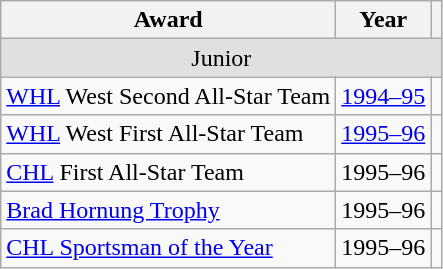<table class="wikitable">
<tr>
<th>Award</th>
<th>Year</th>
<th></th>
</tr>
<tr ALIGN="center" bgcolor="#e0e0e0">
<td colspan="3">Junior</td>
</tr>
<tr>
<td><a href='#'>WHL</a> West Second All-Star Team</td>
<td><a href='#'>1994–95</a></td>
<td></td>
</tr>
<tr>
<td><a href='#'>WHL</a> West First All-Star Team</td>
<td><a href='#'>1995–96</a></td>
<td></td>
</tr>
<tr>
<td><a href='#'>CHL</a> First All-Star Team</td>
<td>1995–96</td>
<td></td>
</tr>
<tr>
<td><a href='#'>Brad Hornung Trophy</a></td>
<td>1995–96</td>
<td></td>
</tr>
<tr>
<td><a href='#'>CHL Sportsman of the Year</a></td>
<td>1995–96</td>
<td></td>
</tr>
</table>
